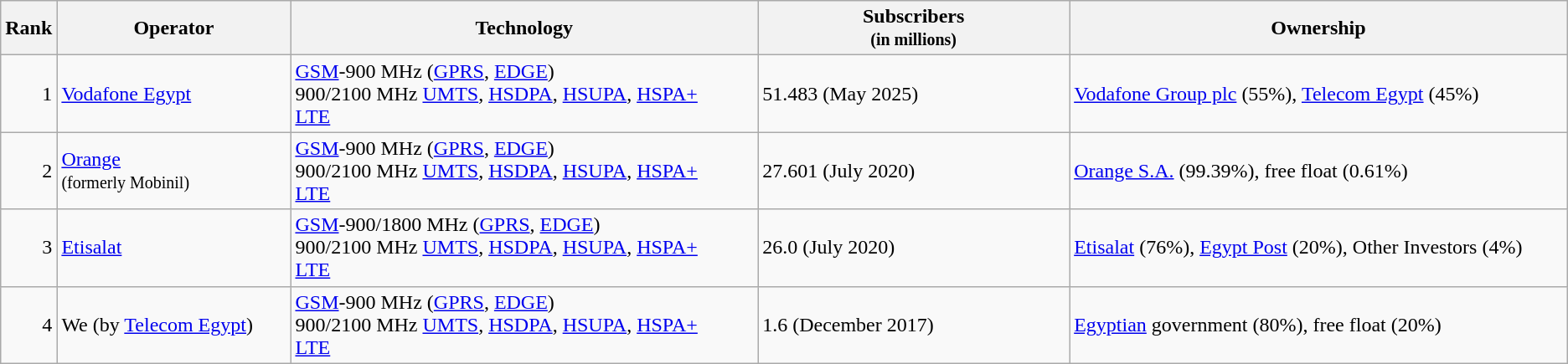<table class="wikitable">
<tr>
<th style="width:3%;">Rank</th>
<th style="width:15%;">Operator</th>
<th style="width:30%;">Technology</th>
<th style="width:20%;">Subscribers<br><small>(in millions)</small></th>
<th style="width:32%;">Ownership</th>
</tr>
<tr>
<td align=right>1</td>
<td><a href='#'>Vodafone Egypt</a></td>
<td><a href='#'>GSM</a>-900 MHz (<a href='#'>GPRS</a>, <a href='#'>EDGE</a>)<br>900/2100 MHz <a href='#'>UMTS</a>, <a href='#'>HSDPA</a>, <a href='#'>HSUPA</a>, <a href='#'>HSPA+</a><br><a href='#'>LTE</a></td>
<td>51.483 (May 2025)</td>
<td><a href='#'>Vodafone Group plc</a> (55%), <a href='#'>Telecom Egypt</a> (45%)</td>
</tr>
<tr>
<td align=right>2</td>
<td><a href='#'>Orange</a><br><small>(formerly Mobinil)</small></td>
<td><a href='#'>GSM</a>-900 MHz (<a href='#'>GPRS</a>, <a href='#'>EDGE</a>)<br>900/2100 MHz <a href='#'>UMTS</a>, <a href='#'>HSDPA</a>, <a href='#'>HSUPA</a>, <a href='#'>HSPA+</a><br><a href='#'>LTE</a></td>
<td>27.601 (July 2020)</td>
<td><a href='#'>Orange S.A.</a> (99.39%), free float (0.61%)</td>
</tr>
<tr>
<td align=right>3</td>
<td><a href='#'>Etisalat</a></td>
<td><a href='#'>GSM</a>-900/1800 MHz (<a href='#'>GPRS</a>, <a href='#'>EDGE</a>)<br>900/2100 MHz <a href='#'>UMTS</a>, <a href='#'>HSDPA</a>, <a href='#'>HSUPA</a>, <a href='#'>HSPA+</a><br><a href='#'>LTE</a></td>
<td>26.0 (July 2020)</td>
<td><a href='#'>Etisalat</a> (76%), <a href='#'>Egypt Post</a> (20%), Other Investors (4%)</td>
</tr>
<tr>
<td align=right>4</td>
<td>We (by <a href='#'>Telecom Egypt</a>)</td>
<td><a href='#'>GSM</a>-900 MHz (<a href='#'>GPRS</a>, <a href='#'>EDGE</a>) <br>900/2100 MHz <a href='#'>UMTS</a>, <a href='#'>HSDPA</a>, <a href='#'>HSUPA</a>, <a href='#'>HSPA+</a><br><a href='#'>LTE</a></td>
<td>1.6 (December 2017)</td>
<td><a href='#'>Egyptian</a> government (80%), free float (20%)</td>
</tr>
</table>
